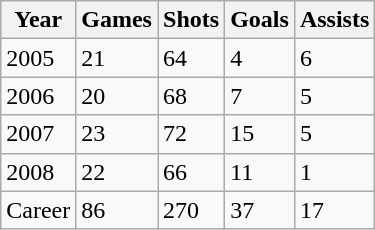<table class="wikitable sortable">
<tr>
<th>Year</th>
<th>Games</th>
<th>Shots</th>
<th>Goals</th>
<th>Assists</th>
</tr>
<tr>
<td>2005</td>
<td>21</td>
<td>64</td>
<td>4</td>
<td>6</td>
</tr>
<tr>
<td>2006</td>
<td>20</td>
<td>68</td>
<td>7</td>
<td>5</td>
</tr>
<tr>
<td>2007</td>
<td>23</td>
<td>72</td>
<td>15</td>
<td>5</td>
</tr>
<tr>
<td>2008</td>
<td>22</td>
<td>66</td>
<td>11</td>
<td>1</td>
</tr>
<tr>
<td>Career</td>
<td>86</td>
<td>270</td>
<td>37</td>
<td>17</td>
</tr>
</table>
